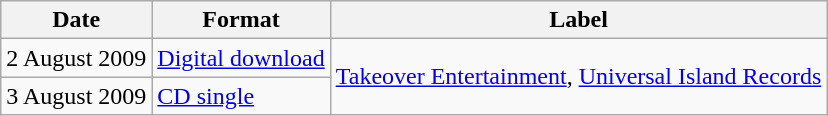<table class=wikitable>
<tr>
<th>Date</th>
<th>Format</th>
<th>Label</th>
</tr>
<tr>
<td>2 August 2009</td>
<td><a href='#'>Digital download</a></td>
<td rowspan="2"><a href='#'>Takeover Entertainment</a>, <a href='#'>Universal Island Records</a></td>
</tr>
<tr>
<td>3 August 2009</td>
<td><a href='#'>CD single</a></td>
</tr>
</table>
